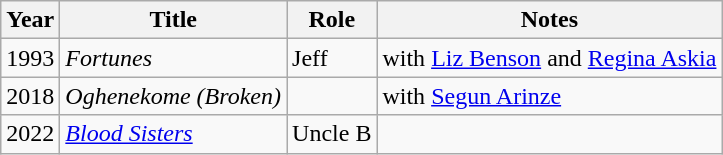<table class = "wikitable sortable">
<tr>
<th>Year</th>
<th>Title</th>
<th>Role</th>
<th>Notes</th>
</tr>
<tr>
<td>1993</td>
<td><em>Fortunes</em></td>
<td>Jeff</td>
<td>with <a href='#'>Liz Benson</a> and <a href='#'>Regina Askia</a></td>
</tr>
<tr>
<td>2018</td>
<td><em>Oghenekome (Broken)</em></td>
<td></td>
<td>with <a href='#'>Segun Arinze</a></td>
</tr>
<tr>
<td>2022</td>
<td><a href='#'><em>Blood Sisters</em></a></td>
<td>Uncle B</td>
<td></td>
</tr>
</table>
